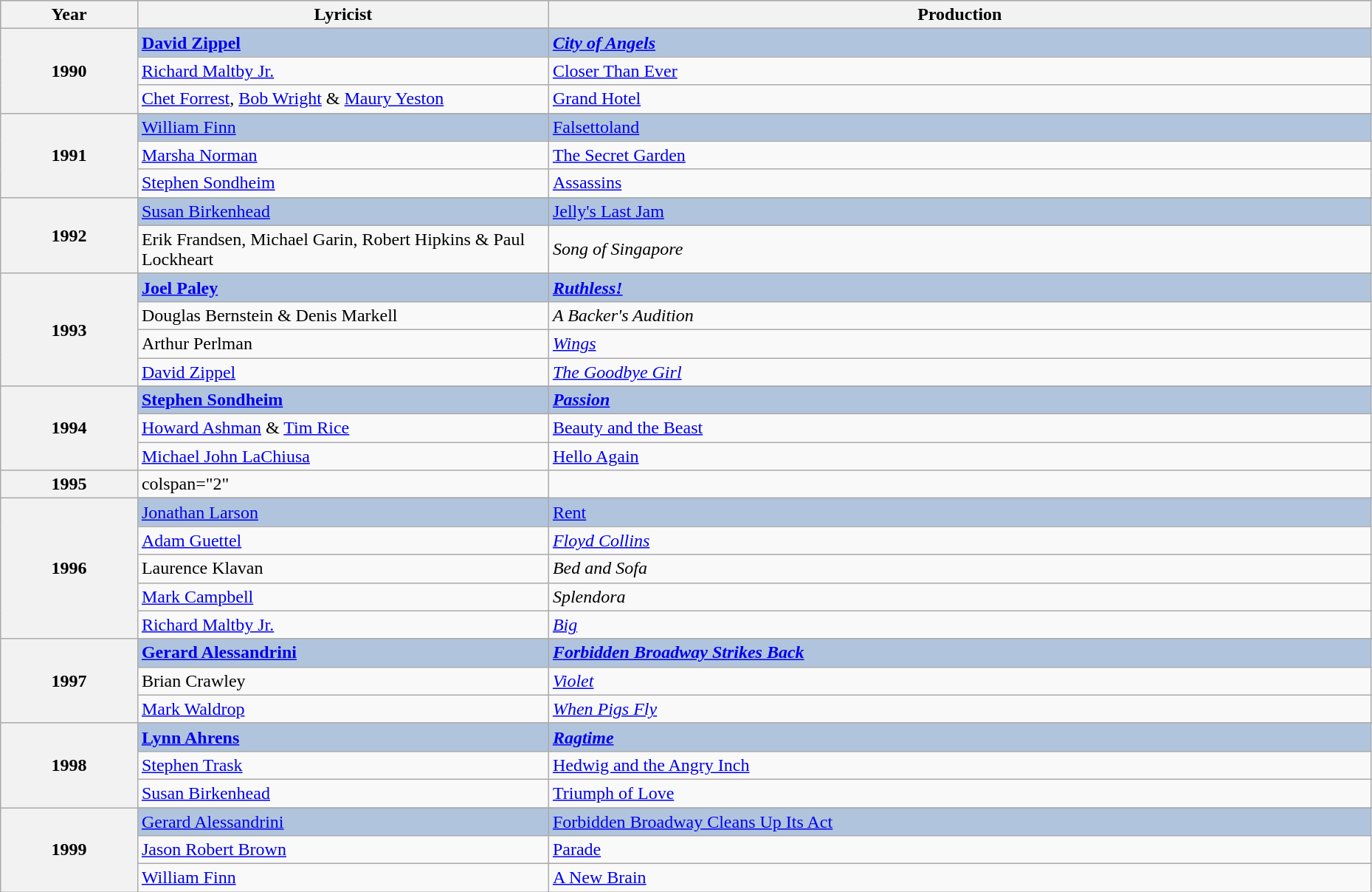<table class="wikitable" style="width:98%;">
<tr style="background:#bebebe;">
<th style="width:10%;">Year</th>
<th style="width:30%;">Lyricist</th>
<th style="width:60%;">Production</th>
</tr>
<tr>
<th rowspan="4" align="center">1990</th>
</tr>
<tr style="background:#B0C4DE">
<td><strong><a href='#'>David Zippel</a></strong></td>
<td><strong><em><a href='#'>City of Angels</a><em> <strong></td>
</tr>
<tr>
<td><a href='#'>Richard Maltby Jr.</a></td>
<td></em><a href='#'>Closer Than Ever</a><em></td>
</tr>
<tr>
<td><a href='#'>Chet Forrest</a>, <a href='#'>Bob Wright</a> & <a href='#'>Maury Yeston</a></td>
<td></em><a href='#'>Grand Hotel</a><em></td>
</tr>
<tr>
<th rowspan="4" align="center">1991</th>
</tr>
<tr style="background:#B0C4DE">
<td></strong><a href='#'>William Finn</a><strong></td>
<td></em></strong><a href='#'>Falsettoland</a><strong><em></td>
</tr>
<tr>
<td><a href='#'>Marsha Norman</a></td>
<td></em><a href='#'>The Secret Garden</a><em></td>
</tr>
<tr>
<td><a href='#'>Stephen Sondheim</a></td>
<td></em><a href='#'>Assassins</a><em></td>
</tr>
<tr>
<th rowspan="3" align="center">1992</th>
</tr>
<tr style="background:#B0C4DE">
<td></strong><a href='#'>Susan Birkenhead</a><strong></td>
<td></em></strong><a href='#'>Jelly's Last Jam</a></em> </strong></td>
</tr>
<tr>
<td>Erik Frandsen, Michael Garin, Robert Hipkins & Paul Lockheart</td>
<td><em>Song of Singapore</em></td>
</tr>
<tr>
<th rowspan="5" align="center">1993</th>
</tr>
<tr style="background:#B0C4DE">
<td><strong><a href='#'>Joel Paley</a></strong></td>
<td><strong><em><a href='#'>Ruthless!</a></em></strong></td>
</tr>
<tr>
<td>Douglas Bernstein & Denis Markell</td>
<td><em>A Backer's Audition</em></td>
</tr>
<tr>
<td>Arthur Perlman</td>
<td><em><a href='#'>Wings</a></em></td>
</tr>
<tr>
<td><a href='#'>David Zippel</a></td>
<td><em><a href='#'>The Goodbye Girl</a></em></td>
</tr>
<tr>
<th rowspan="4" align="center">1994</th>
</tr>
<tr style="background:#B0C4DE">
<td><strong><a href='#'>Stephen Sondheim</a></strong></td>
<td><strong><em><a href='#'>Passion</a><em> <strong></td>
</tr>
<tr>
<td><a href='#'>Howard Ashman</a> & <a href='#'>Tim Rice</a></td>
<td></em><a href='#'>Beauty and the Beast</a><em></td>
</tr>
<tr>
<td><a href='#'>Michael John LaChiusa</a></td>
<td></em><a href='#'>Hello Again</a><em></td>
</tr>
<tr>
<th align="center">1995</th>
<td>colspan="2" </td>
</tr>
<tr>
<th rowspan="6" align="center">1996</th>
</tr>
<tr style="background:#B0C4DE">
<td></strong><a href='#'>Jonathan Larson</a><strong></td>
<td></em></strong><a href='#'>Rent</a></em> </strong></td>
</tr>
<tr>
<td><a href='#'>Adam Guettel</a></td>
<td><em><a href='#'>Floyd Collins</a></em></td>
</tr>
<tr>
<td>Laurence Klavan</td>
<td><em>Bed and Sofa</em></td>
</tr>
<tr>
<td><a href='#'>Mark Campbell</a></td>
<td><em>Splendora</em></td>
</tr>
<tr>
<td><a href='#'>Richard Maltby Jr.</a></td>
<td><em><a href='#'>Big</a></em></td>
</tr>
<tr>
<th rowspan="4" align="center">1997</th>
</tr>
<tr style="background:#B0C4DE">
<td><strong><a href='#'>Gerard Alessandrini</a></strong></td>
<td><strong><em><a href='#'>Forbidden Broadway Strikes Back</a></em></strong></td>
</tr>
<tr>
<td>Brian Crawley</td>
<td><em><a href='#'>Violet</a></em></td>
</tr>
<tr>
<td><a href='#'>Mark Waldrop</a></td>
<td><em><a href='#'>When Pigs Fly</a></em></td>
</tr>
<tr>
<th rowspan="4" align="center">1998</th>
</tr>
<tr style="background:#B0C4DE">
<td><strong><a href='#'>Lynn Ahrens</a></strong></td>
<td><strong><em><a href='#'>Ragtime</a><em> <strong></td>
</tr>
<tr>
<td><a href='#'>Stephen Trask</a></td>
<td></em><a href='#'>Hedwig and the Angry Inch</a><em></td>
</tr>
<tr>
<td><a href='#'>Susan Birkenhead</a></td>
<td></em><a href='#'>Triumph of Love</a><em></td>
</tr>
<tr>
<th rowspan="4" align="center">1999</th>
</tr>
<tr style="background:#B0C4DE">
<td></strong><a href='#'>Gerard Alessandrini</a><strong></td>
<td></em></strong><a href='#'>Forbidden Broadway Cleans Up Its Act</a><strong><em></td>
</tr>
<tr>
<td><a href='#'>Jason Robert Brown</a></td>
<td></em><a href='#'>Parade</a><em></td>
</tr>
<tr>
<td><a href='#'>William Finn</a></td>
<td></em><a href='#'>A New Brain</a><em></td>
</tr>
</table>
